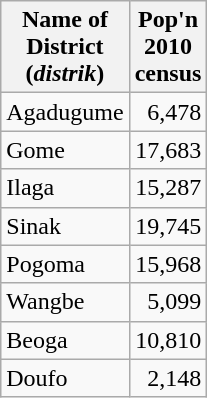<table class="wikitable">
<tr>
<th>Name of<br>District<br>(<em>distrik</em>)</th>
<th>Pop'n <br>2010<br> census</th>
</tr>
<tr>
<td>Agadugume</td>
<td align="right">6,478</td>
</tr>
<tr>
<td>Gome</td>
<td align="right">17,683</td>
</tr>
<tr>
<td>Ilaga</td>
<td align="right">15,287</td>
</tr>
<tr>
<td>Sinak</td>
<td align="right">19,745</td>
</tr>
<tr>
<td>Pogoma</td>
<td align="right">15,968</td>
</tr>
<tr>
<td>Wangbe</td>
<td align="right">5,099</td>
</tr>
<tr>
<td>Beoga</td>
<td align="right">10,810</td>
</tr>
<tr>
<td>Doufo</td>
<td align="right">2,148</td>
</tr>
</table>
